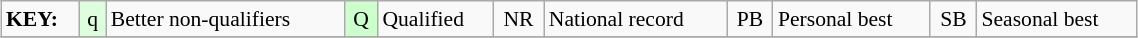<table class="wikitable" style="margin:0.5em auto; font-size:90%;position:relative;" width=60%>
<tr>
<td><strong>KEY:</strong></td>
<td bgcolor=ddffdd align=center>q</td>
<td>Better non-qualifiers</td>
<td bgcolor=ccffcc align=center>Q</td>
<td>Qualified</td>
<td align=center>NR</td>
<td>National record</td>
<td align=center>PB</td>
<td>Personal best</td>
<td align=center>SB</td>
<td>Seasonal best</td>
</tr>
<tr>
</tr>
</table>
